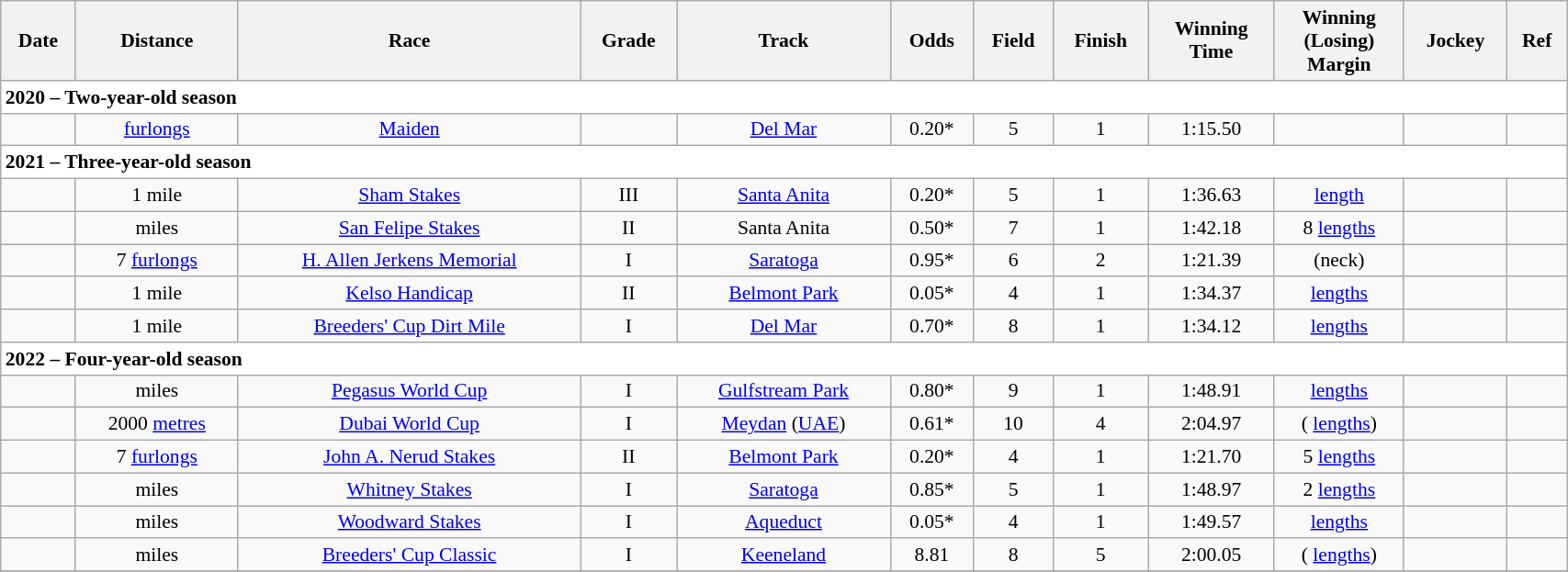<table class = "wikitable sortable" style="text-align:center; width:90%; font-size:90%">
<tr>
<th scope="col">Date</th>
<th scope="col">Distance</th>
<th scope="col">Race</th>
<th scope="col">Grade</th>
<th scope="col">Track</th>
<th scope="col">Odds</th>
<th scope="col">Field</th>
<th scope="col">Finish</th>
<th scope="col">Winning<br>Time</th>
<th scope="col">Winning<br>(Losing)<br>Margin</th>
<th scope="col">Jockey</th>
<th scope="col" class="unsortable">Ref</th>
</tr>
<tr style="background-color:white">
<td align="left" colspan=12><strong>2020 – Two-year-old season</strong></td>
</tr>
<tr>
<td></td>
<td>  <a href='#'>furlongs</a></td>
<td><a href='#'>Maiden</a></td>
<td></td>
<td><a href='#'>Del Mar</a></td>
<td>0.20*</td>
<td>5</td>
<td>1</td>
<td>1:15.50</td>
<td></td>
<td></td>
<td></td>
</tr>
<tr style="background-color:white">
<td align="left" colspan=12><strong>2021 – Three-year-old season</strong></td>
</tr>
<tr>
<td></td>
<td> 1 mile</td>
<td><a href='#'>Sham Stakes</a></td>
<td> III</td>
<td><a href='#'>Santa Anita</a></td>
<td>0.20*</td>
<td>5</td>
<td>1</td>
<td>1:36.63</td>
<td>  <a href='#'>length</a></td>
<td></td>
<td></td>
</tr>
<tr>
<td></td>
<td>  miles</td>
<td><a href='#'>San Felipe Stakes</a></td>
<td> II</td>
<td>Santa Anita</td>
<td>0.50*</td>
<td>7</td>
<td>1</td>
<td>1:42.18</td>
<td> 8 <a href='#'>lengths</a></td>
<td></td>
<td></td>
</tr>
<tr>
<td></td>
<td> 7 <a href='#'>furlongs</a></td>
<td><a href='#'>H. Allen Jerkens Memorial</a></td>
<td> I</td>
<td><a href='#'>Saratoga</a></td>
<td>0.95*</td>
<td>6</td>
<td>2</td>
<td>1:21.39</td>
<td> (neck)</td>
<td></td>
<td></td>
</tr>
<tr>
<td></td>
<td> 1 mile</td>
<td><a href='#'>Kelso Handicap</a></td>
<td> II</td>
<td><a href='#'>Belmont Park</a></td>
<td>0.05*</td>
<td>4</td>
<td>1</td>
<td>1:34.37</td>
<td> <a href='#'>lengths</a></td>
<td></td>
<td></td>
</tr>
<tr>
<td></td>
<td> 1 mile</td>
<td><a href='#'>Breeders' Cup Dirt Mile</a></td>
<td> I</td>
<td><a href='#'>Del Mar</a></td>
<td>0.70*</td>
<td>8</td>
<td>1</td>
<td>1:34.12</td>
<td> <a href='#'>lengths</a></td>
<td></td>
<td></td>
</tr>
<tr style="background-color:white">
<td align="left" colspan=12><strong>2022 – Four-year-old season</strong></td>
</tr>
<tr>
<td></td>
<td>  miles</td>
<td><a href='#'>Pegasus World Cup</a></td>
<td> I</td>
<td><a href='#'>Gulfstream Park</a></td>
<td>0.80*</td>
<td>9</td>
<td>1</td>
<td>1:48.91</td>
<td> <a href='#'>lengths</a></td>
<td></td>
<td></td>
</tr>
<tr>
<td></td>
<td> 2000 <a href='#'>metres</a></td>
<td><a href='#'>Dubai World Cup</a></td>
<td> I</td>
<td><a href='#'>Meydan</a> (<a href='#'>UAE</a>)</td>
<td>0.61*</td>
<td>10</td>
<td>4</td>
<td>2:04.97</td>
<td>( <a href='#'>lengths</a>)</td>
<td></td>
<td></td>
</tr>
<tr>
<td></td>
<td> 7 <a href='#'>furlongs</a></td>
<td><a href='#'>John A. Nerud Stakes</a></td>
<td> II</td>
<td><a href='#'>Belmont Park</a></td>
<td>0.20*</td>
<td>4</td>
<td>1</td>
<td>1:21.70</td>
<td>5 <a href='#'>lengths</a></td>
<td></td>
<td></td>
</tr>
<tr>
<td></td>
<td>  miles</td>
<td><a href='#'>Whitney Stakes</a></td>
<td> I</td>
<td><a href='#'>Saratoga</a></td>
<td>0.85*</td>
<td>5</td>
<td>1</td>
<td>1:48.97</td>
<td> 2 <a href='#'>lengths</a></td>
<td></td>
<td></td>
</tr>
<tr>
<td></td>
<td>  miles</td>
<td><a href='#'>Woodward Stakes</a></td>
<td> I</td>
<td><a href='#'>Aqueduct</a></td>
<td>0.05*</td>
<td>4</td>
<td>1</td>
<td>1:49.57</td>
<td> <a href='#'>lengths</a></td>
<td></td>
<td></td>
</tr>
<tr>
<td></td>
<td>  miles</td>
<td><a href='#'>Breeders' Cup Classic</a></td>
<td>I</td>
<td><a href='#'>Keeneland</a></td>
<td>8.81</td>
<td>8</td>
<td>5</td>
<td>2:00.05</td>
<td>( <a href='#'>lengths</a>)</td>
<td></td>
<td></td>
</tr>
<tr>
</tr>
</table>
